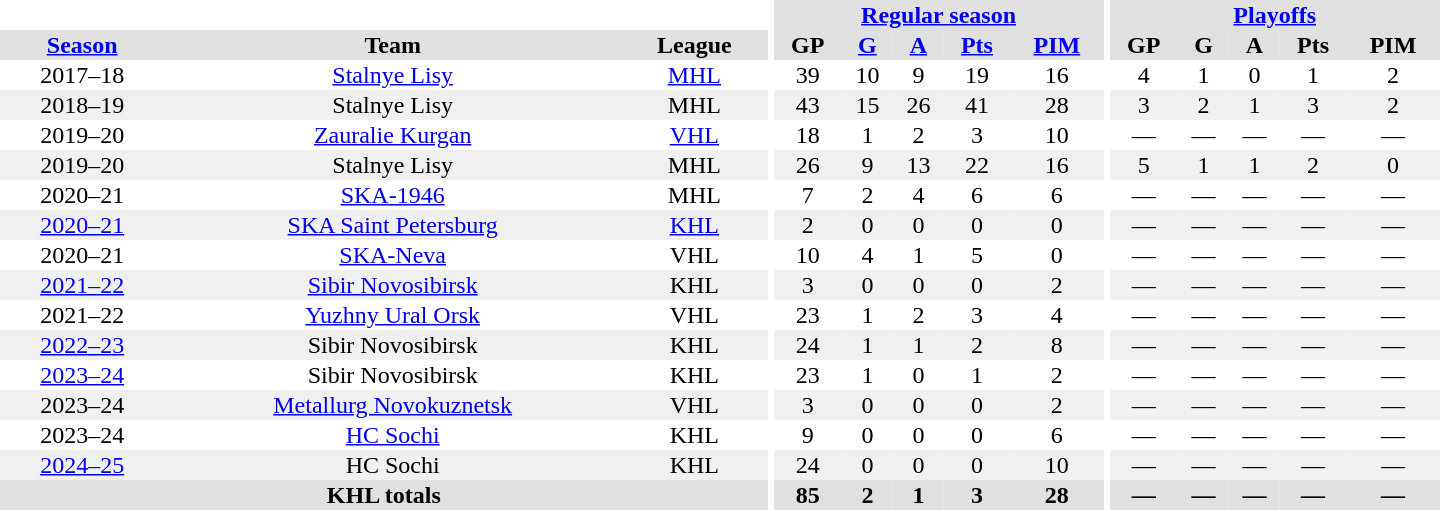<table border="0" cellpadding="1" cellspacing="0" style="text-align:center; width:60em">
<tr bgcolor="#e0e0e0">
<th colspan="3" bgcolor="#ffffff"></th>
<th rowspan="99" bgcolor="#ffffff"></th>
<th colspan="5"><a href='#'>Regular season</a></th>
<th rowspan="99" bgcolor="#ffffff"></th>
<th colspan="5"><a href='#'>Playoffs</a></th>
</tr>
<tr bgcolor="#e0e0e0">
<th><a href='#'>Season</a></th>
<th>Team</th>
<th>League</th>
<th>GP</th>
<th><a href='#'>G</a></th>
<th><a href='#'>A</a></th>
<th><a href='#'>Pts</a></th>
<th><a href='#'>PIM</a></th>
<th>GP</th>
<th>G</th>
<th>A</th>
<th>Pts</th>
<th>PIM</th>
</tr>
<tr>
<td>2017–18</td>
<td><a href='#'>Stalnye Lisy</a></td>
<td><a href='#'>MHL</a></td>
<td>39</td>
<td>10</td>
<td>9</td>
<td>19</td>
<td>16</td>
<td>4</td>
<td>1</td>
<td>0</td>
<td>1</td>
<td>2</td>
</tr>
<tr bgcolor="#f0f0f0">
<td>2018–19</td>
<td>Stalnye Lisy</td>
<td>MHL</td>
<td>43</td>
<td>15</td>
<td>26</td>
<td>41</td>
<td>28</td>
<td>3</td>
<td>2</td>
<td>1</td>
<td>3</td>
<td>2</td>
</tr>
<tr>
<td>2019–20</td>
<td><a href='#'>Zauralie Kurgan</a></td>
<td><a href='#'>VHL</a></td>
<td>18</td>
<td>1</td>
<td>2</td>
<td>3</td>
<td>10</td>
<td>—</td>
<td>—</td>
<td>—</td>
<td>—</td>
<td>—</td>
</tr>
<tr bgcolor="#f0f0f0">
<td>2019–20</td>
<td>Stalnye Lisy</td>
<td>MHL</td>
<td>26</td>
<td>9</td>
<td>13</td>
<td>22</td>
<td>16</td>
<td>5</td>
<td>1</td>
<td>1</td>
<td>2</td>
<td>0</td>
</tr>
<tr>
<td>2020–21</td>
<td><a href='#'>SKA-1946</a></td>
<td>MHL</td>
<td>7</td>
<td>2</td>
<td>4</td>
<td>6</td>
<td>6</td>
<td>—</td>
<td>—</td>
<td>—</td>
<td>—</td>
<td>—</td>
</tr>
<tr bgcolor="#f0f0f0">
<td><a href='#'>2020–21</a></td>
<td><a href='#'>SKA Saint Petersburg</a></td>
<td><a href='#'>KHL</a></td>
<td>2</td>
<td>0</td>
<td>0</td>
<td>0</td>
<td>0</td>
<td>—</td>
<td>—</td>
<td>—</td>
<td>—</td>
<td>—</td>
</tr>
<tr>
<td>2020–21</td>
<td><a href='#'>SKA-Neva</a></td>
<td>VHL</td>
<td>10</td>
<td>4</td>
<td>1</td>
<td>5</td>
<td>0</td>
<td>—</td>
<td>—</td>
<td>—</td>
<td>—</td>
<td>—</td>
</tr>
<tr bgcolor="#f0f0f0">
<td><a href='#'>2021–22</a></td>
<td><a href='#'>Sibir Novosibirsk</a></td>
<td>KHL</td>
<td>3</td>
<td>0</td>
<td>0</td>
<td>0</td>
<td>2</td>
<td>—</td>
<td>—</td>
<td>—</td>
<td>—</td>
<td>—</td>
</tr>
<tr>
<td>2021–22</td>
<td><a href='#'>Yuzhny Ural Orsk</a></td>
<td>VHL</td>
<td>23</td>
<td>1</td>
<td>2</td>
<td>3</td>
<td>4</td>
<td>—</td>
<td>—</td>
<td>—</td>
<td>—</td>
<td>—</td>
</tr>
<tr bgcolor="#f0f0f0">
<td><a href='#'>2022–23</a></td>
<td>Sibir Novosibirsk</td>
<td>KHL</td>
<td>24</td>
<td>1</td>
<td>1</td>
<td>2</td>
<td>8</td>
<td>—</td>
<td>—</td>
<td>—</td>
<td>—</td>
<td>—</td>
</tr>
<tr>
<td><a href='#'>2023–24</a></td>
<td>Sibir Novosibirsk</td>
<td>KHL</td>
<td>23</td>
<td>1</td>
<td>0</td>
<td>1</td>
<td>2</td>
<td>—</td>
<td>—</td>
<td>—</td>
<td>—</td>
<td>—</td>
</tr>
<tr bgcolor="#f0f0f0">
<td>2023–24</td>
<td><a href='#'>Metallurg Novokuznetsk</a></td>
<td>VHL</td>
<td>3</td>
<td>0</td>
<td>0</td>
<td>0</td>
<td>2</td>
<td>—</td>
<td>—</td>
<td>—</td>
<td>—</td>
<td>—</td>
</tr>
<tr>
<td>2023–24</td>
<td><a href='#'>HC Sochi</a></td>
<td>KHL</td>
<td>9</td>
<td>0</td>
<td>0</td>
<td>0</td>
<td>6</td>
<td>—</td>
<td>—</td>
<td>—</td>
<td>—</td>
<td>—</td>
</tr>
<tr bgcolor="#f0f0f0">
<td><a href='#'>2024–25</a></td>
<td>HC Sochi</td>
<td>KHL</td>
<td>24</td>
<td>0</td>
<td>0</td>
<td>0</td>
<td>10</td>
<td>—</td>
<td>—</td>
<td>—</td>
<td>—</td>
<td>—</td>
</tr>
<tr bgcolor="#e0e0e0">
<th colspan="3">KHL totals</th>
<th>85</th>
<th>2</th>
<th>1</th>
<th>3</th>
<th>28</th>
<th>—</th>
<th>—</th>
<th>—</th>
<th>—</th>
<th>—</th>
</tr>
</table>
